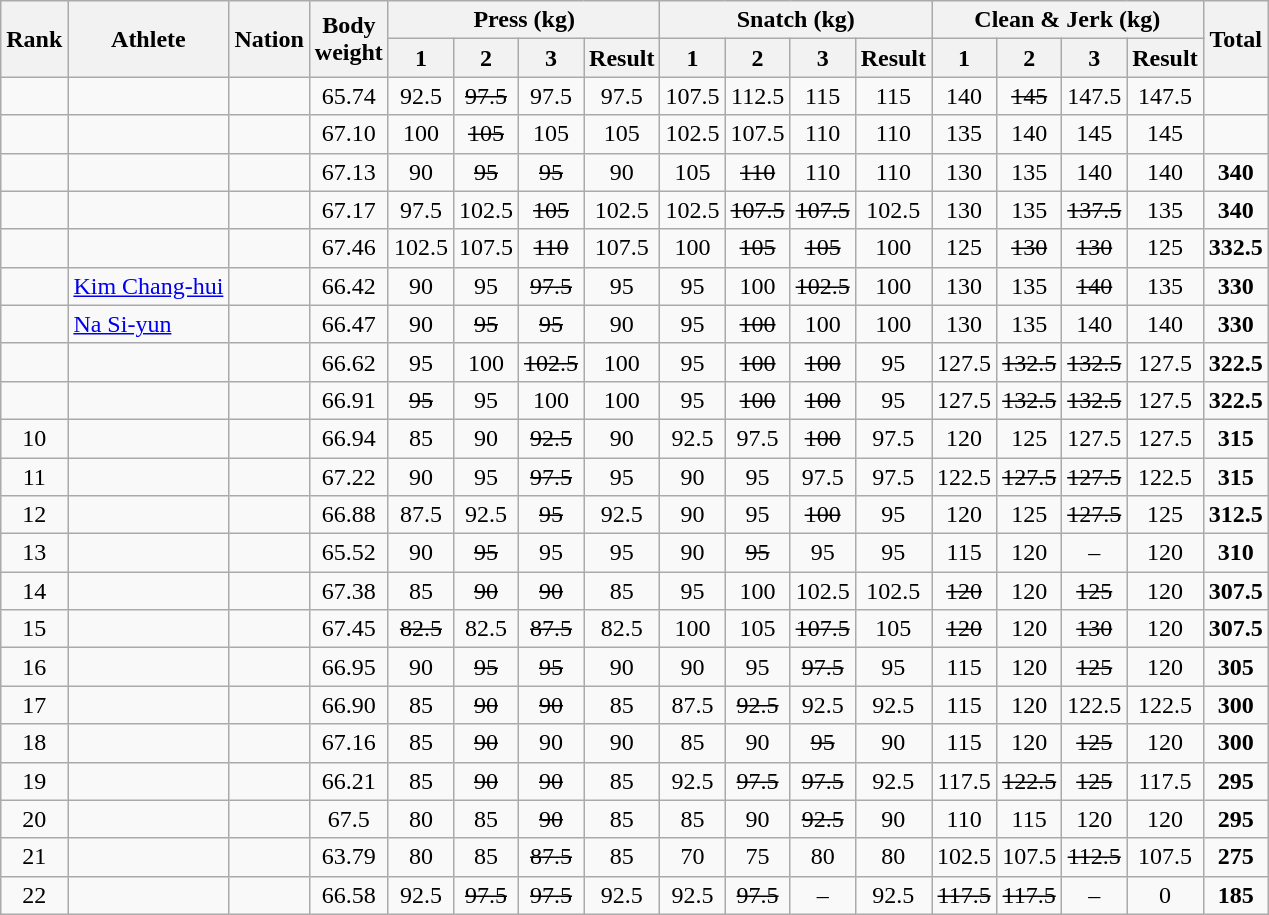<table class="wikitable sortable" style="text-align:center;">
<tr>
<th rowspan=2>Rank</th>
<th rowspan=2>Athlete</th>
<th rowspan=2>Nation</th>
<th rowspan=2>Body<br>weight</th>
<th colspan=4>Press (kg)</th>
<th colspan=4>Snatch (kg)</th>
<th colspan=4>Clean & Jerk (kg)</th>
<th rowspan=2>Total</th>
</tr>
<tr>
<th>1</th>
<th>2</th>
<th>3</th>
<th>Result</th>
<th>1</th>
<th>2</th>
<th>3</th>
<th>Result</th>
<th>1</th>
<th>2</th>
<th>3</th>
<th>Result</th>
</tr>
<tr>
<td></td>
<td align=left></td>
<td align=left></td>
<td>65.74</td>
<td>92.5</td>
<td><s>97.5</s></td>
<td>97.5</td>
<td>97.5</td>
<td>107.5</td>
<td>112.5</td>
<td>115</td>
<td>115 </td>
<td>140</td>
<td><s>145</s></td>
<td>147.5</td>
<td>147.5 </td>
<td></td>
</tr>
<tr>
<td></td>
<td align=left></td>
<td align=left></td>
<td>67.10</td>
<td>100</td>
<td><s>105</s></td>
<td>105</td>
<td>105</td>
<td>102.5</td>
<td>107.5</td>
<td>110</td>
<td>110</td>
<td>135</td>
<td>140</td>
<td>145</td>
<td>145</td>
<td></td>
</tr>
<tr>
<td></td>
<td align=left></td>
<td align=left></td>
<td>67.13</td>
<td>90</td>
<td><s>95</s></td>
<td><s>95</s></td>
<td>90</td>
<td>105</td>
<td><s>110</s></td>
<td>110</td>
<td>110</td>
<td>130</td>
<td>135</td>
<td>140</td>
<td>140</td>
<td><strong>340</strong></td>
</tr>
<tr>
<td></td>
<td align=left></td>
<td align=left></td>
<td>67.17</td>
<td>97.5</td>
<td>102.5</td>
<td><s>105</s></td>
<td>102.5</td>
<td>102.5</td>
<td><s>107.5</s></td>
<td><s>107.5</s></td>
<td>102.5</td>
<td>130</td>
<td>135</td>
<td><s>137.5</s></td>
<td>135</td>
<td><strong>340</strong></td>
</tr>
<tr>
<td></td>
<td align=left></td>
<td align=left></td>
<td>67.46</td>
<td>102.5</td>
<td>107.5</td>
<td><s>110</s></td>
<td>107.5 </td>
<td>100</td>
<td><s>105</s></td>
<td><s>105</s></td>
<td>100</td>
<td>125</td>
<td><s>130</s></td>
<td><s>130</s></td>
<td>125</td>
<td><strong>332.5</strong></td>
</tr>
<tr>
<td></td>
<td align=left><a href='#'>Kim Chang-hui</a></td>
<td align=left></td>
<td>66.42</td>
<td>90</td>
<td>95</td>
<td><s>97.5</s></td>
<td>95</td>
<td>95</td>
<td>100</td>
<td><s>102.5</s></td>
<td>100</td>
<td>130</td>
<td>135</td>
<td><s>140</s></td>
<td>135</td>
<td><strong>330</strong></td>
</tr>
<tr>
<td></td>
<td align=left><a href='#'>Na Si-yun</a></td>
<td align=left></td>
<td>66.47</td>
<td>90</td>
<td><s>95</s></td>
<td><s>95</s></td>
<td>90</td>
<td>95</td>
<td><s>100</s></td>
<td>100</td>
<td>100</td>
<td>130</td>
<td>135</td>
<td>140</td>
<td>140</td>
<td><strong>330</strong></td>
</tr>
<tr>
<td></td>
<td align=left></td>
<td align=left></td>
<td>66.62</td>
<td>95</td>
<td>100</td>
<td><s>102.5</s></td>
<td>100</td>
<td>95</td>
<td><s>100</s></td>
<td><s>100</s></td>
<td>95</td>
<td>127.5</td>
<td><s>132.5</s></td>
<td><s>132.5</s></td>
<td>127.5</td>
<td><strong>322.5</strong></td>
</tr>
<tr>
<td></td>
<td align=left></td>
<td align=left></td>
<td>66.91</td>
<td><s>95</s></td>
<td>95</td>
<td>100</td>
<td>100</td>
<td>95</td>
<td><s>100</s></td>
<td><s>100</s></td>
<td>95</td>
<td>127.5</td>
<td><s>132.5</s></td>
<td><s>132.5</s></td>
<td>127.5</td>
<td><strong>322.5</strong></td>
</tr>
<tr>
<td>10</td>
<td align=left></td>
<td align=left></td>
<td>66.94</td>
<td>85</td>
<td>90</td>
<td><s>92.5</s></td>
<td>90</td>
<td>92.5</td>
<td>97.5</td>
<td><s>100</s></td>
<td>97.5</td>
<td>120</td>
<td>125</td>
<td>127.5</td>
<td>127.5</td>
<td><strong>315</strong></td>
</tr>
<tr>
<td>11</td>
<td align=left></td>
<td align=left></td>
<td>67.22</td>
<td>90</td>
<td>95</td>
<td><s>97.5</s></td>
<td>95</td>
<td>90</td>
<td>95</td>
<td>97.5</td>
<td>97.5</td>
<td>122.5</td>
<td><s>127.5</s></td>
<td><s>127.5</s></td>
<td>122.5</td>
<td><strong>315</strong></td>
</tr>
<tr>
<td>12</td>
<td align=left></td>
<td align=left></td>
<td>66.88</td>
<td>87.5</td>
<td>92.5</td>
<td><s>95</s></td>
<td>92.5</td>
<td>90</td>
<td>95</td>
<td><s>100</s></td>
<td>95</td>
<td>120</td>
<td>125</td>
<td><s>127.5</s></td>
<td>125</td>
<td><strong>312.5</strong></td>
</tr>
<tr>
<td>13</td>
<td align=left></td>
<td align=left></td>
<td>65.52</td>
<td>90</td>
<td><s>95</s></td>
<td>95</td>
<td>95</td>
<td>90</td>
<td><s>95</s></td>
<td>95</td>
<td>95</td>
<td>115</td>
<td>120</td>
<td>–</td>
<td>120</td>
<td><strong>310</strong></td>
</tr>
<tr>
<td>14</td>
<td align=left></td>
<td align=left></td>
<td>67.38</td>
<td>85</td>
<td><s>90</s></td>
<td><s>90</s></td>
<td>85</td>
<td>95</td>
<td>100</td>
<td>102.5</td>
<td>102.5</td>
<td><s>120</s></td>
<td>120</td>
<td><s>125</s></td>
<td>120</td>
<td><strong>307.5</strong></td>
</tr>
<tr>
<td>15</td>
<td align=left></td>
<td align=left></td>
<td>67.45</td>
<td><s>82.5</s></td>
<td>82.5</td>
<td><s>87.5</s></td>
<td>82.5</td>
<td>100</td>
<td>105</td>
<td><s>107.5</s></td>
<td>105</td>
<td><s>120</s></td>
<td>120</td>
<td><s>130</s></td>
<td>120</td>
<td><strong>307.5</strong></td>
</tr>
<tr>
<td>16</td>
<td align=left></td>
<td align=left></td>
<td>66.95</td>
<td>90</td>
<td><s>95</s></td>
<td><s>95</s></td>
<td>90</td>
<td>90</td>
<td>95</td>
<td><s>97.5</s></td>
<td>95</td>
<td>115</td>
<td>120</td>
<td><s>125</s></td>
<td>120</td>
<td><strong>305</strong></td>
</tr>
<tr>
<td>17</td>
<td align=left></td>
<td align=left></td>
<td>66.90</td>
<td>85</td>
<td><s>90</s></td>
<td><s>90</s></td>
<td>85</td>
<td>87.5</td>
<td><s>92.5</s></td>
<td>92.5</td>
<td>92.5</td>
<td>115</td>
<td>120</td>
<td>122.5</td>
<td>122.5</td>
<td><strong>300</strong></td>
</tr>
<tr>
<td>18</td>
<td align=left></td>
<td align=left></td>
<td>67.16</td>
<td>85</td>
<td><s>90</s></td>
<td>90</td>
<td>90</td>
<td>85</td>
<td>90</td>
<td><s>95</s></td>
<td>90</td>
<td>115</td>
<td>120</td>
<td><s>125</s></td>
<td>120</td>
<td><strong>300</strong></td>
</tr>
<tr>
<td>19</td>
<td align=left></td>
<td align=left></td>
<td>66.21</td>
<td>85</td>
<td><s>90</s></td>
<td><s>90</s></td>
<td>85</td>
<td>92.5</td>
<td><s>97.5</s></td>
<td><s>97.5</s></td>
<td>92.5</td>
<td>117.5</td>
<td><s>122.5</s></td>
<td><s>125</s></td>
<td>117.5</td>
<td><strong>295</strong></td>
</tr>
<tr>
<td>20</td>
<td align=left></td>
<td align=left></td>
<td>67.5</td>
<td>80</td>
<td>85</td>
<td><s>90</s></td>
<td>85</td>
<td>85</td>
<td>90</td>
<td><s>92.5</s></td>
<td>90</td>
<td>110</td>
<td>115</td>
<td>120</td>
<td>120</td>
<td><strong>295</strong></td>
</tr>
<tr>
<td>21</td>
<td align=left></td>
<td align=left></td>
<td>63.79</td>
<td>80</td>
<td>85</td>
<td><s>87.5</s></td>
<td>85</td>
<td>70</td>
<td>75</td>
<td>80</td>
<td>80</td>
<td>102.5</td>
<td>107.5</td>
<td><s>112.5</s></td>
<td>107.5</td>
<td><strong>275</strong></td>
</tr>
<tr>
<td>22</td>
<td align=left></td>
<td align=left></td>
<td>66.58</td>
<td>92.5</td>
<td><s>97.5</s></td>
<td><s>97.5</s></td>
<td>92.5</td>
<td>92.5</td>
<td><s>97.5</s></td>
<td>–</td>
<td>92.5</td>
<td><s>117.5</s></td>
<td><s>117.5</s></td>
<td>–</td>
<td>0</td>
<td><strong>185</strong></td>
</tr>
</table>
